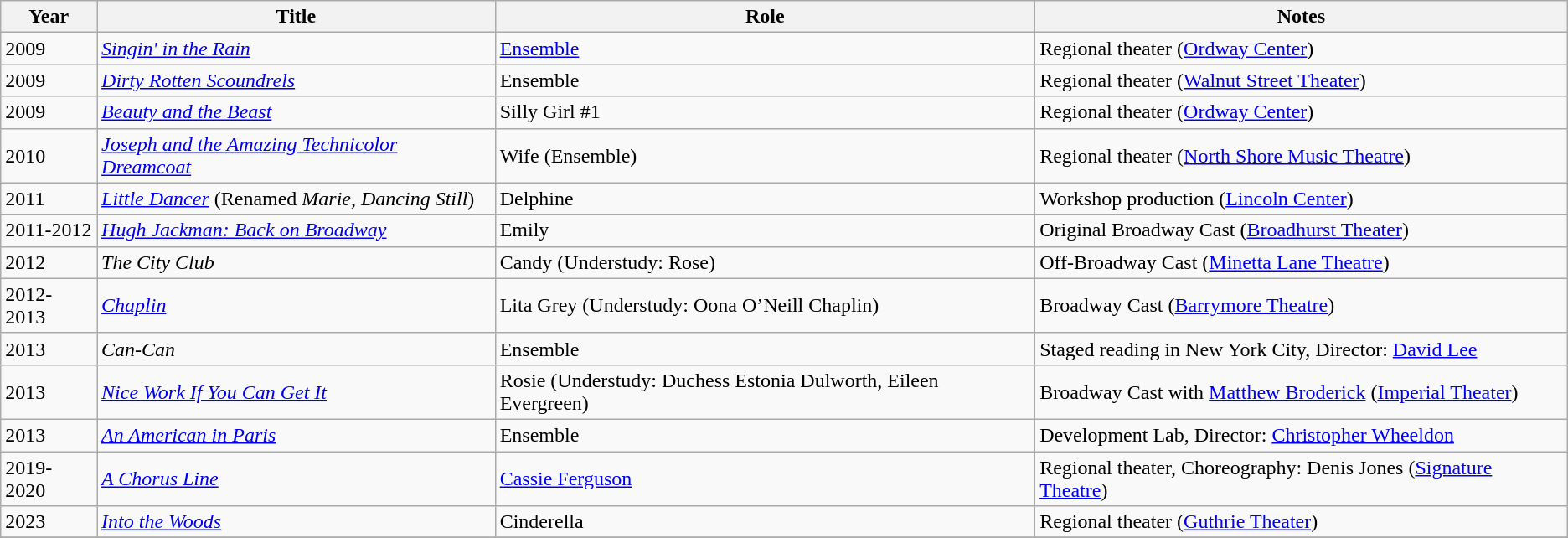<table class="wikitable sortable">
<tr>
<th>Year</th>
<th>Title</th>
<th>Role</th>
<th class="unsortable">Notes</th>
</tr>
<tr>
<td>2009</td>
<td><em><a href='#'>Singin' in the Rain</a></em></td>
<td><a href='#'>Ensemble</a></td>
<td>Regional theater (<a href='#'>Ordway Center</a>)</td>
</tr>
<tr>
<td>2009</td>
<td><em><a href='#'>Dirty Rotten Scoundrels</a></em></td>
<td>Ensemble</td>
<td>Regional theater (<a href='#'>Walnut Street Theater</a>)</td>
</tr>
<tr>
<td>2009</td>
<td><em><a href='#'>Beauty and the Beast</a></em></td>
<td>Silly Girl #1</td>
<td>Regional theater (<a href='#'>Ordway Center</a>)</td>
</tr>
<tr>
<td>2010</td>
<td><em><a href='#'>Joseph and the Amazing Technicolor Dreamcoat</a></em></td>
<td>Wife (Ensemble)</td>
<td>Regional theater (<a href='#'>North Shore Music Theatre</a>)</td>
</tr>
<tr>
<td>2011</td>
<td><em><a href='#'>Little Dancer</a></em> (Renamed <em>Marie, Dancing Still</em>)</td>
<td>Delphine</td>
<td>Workshop production (<a href='#'>Lincoln Center</a>)</td>
</tr>
<tr>
<td>2011-2012</td>
<td><em><a href='#'>Hugh Jackman: Back on Broadway</a></em></td>
<td>Emily</td>
<td>Original Broadway Cast (<a href='#'>Broadhurst Theater</a>)</td>
</tr>
<tr>
<td>2012</td>
<td><em>The City Club</em></td>
<td>Candy (Understudy: Rose)</td>
<td>Off-Broadway Cast (<a href='#'>Minetta Lane Theatre</a>)</td>
</tr>
<tr>
<td>2012-2013</td>
<td><em><a href='#'>Chaplin</a></em></td>
<td>Lita Grey (Understudy: Oona O’Neill Chaplin)</td>
<td>Broadway Cast (<a href='#'>Barrymore Theatre</a>)</td>
</tr>
<tr>
<td>2013</td>
<td><em>Can-Can</em></td>
<td>Ensemble</td>
<td>Staged reading in New York City, Director: <a href='#'>David Lee</a></td>
</tr>
<tr>
<td>2013</td>
<td><em><a href='#'>Nice Work If You Can Get It</a></em></td>
<td>Rosie (Understudy: Duchess Estonia Dulworth, Eileen Evergreen)</td>
<td>Broadway Cast with <a href='#'>Matthew Broderick</a> (<a href='#'>Imperial Theater</a>)</td>
</tr>
<tr>
<td>2013</td>
<td><em><a href='#'>An American in Paris</a></em></td>
<td>Ensemble</td>
<td>Development Lab, Director: <a href='#'>Christopher Wheeldon</a></td>
</tr>
<tr>
<td>2019-2020</td>
<td><em><a href='#'>A Chorus Line</a></em></td>
<td><a href='#'>Cassie Ferguson</a></td>
<td>Regional theater, Choreography: Denis Jones (<a href='#'>Signature Theatre</a>)</td>
</tr>
<tr>
<td>2023</td>
<td><em><a href='#'>Into the Woods</a></em></td>
<td>Cinderella</td>
<td>Regional theater (<a href='#'>Guthrie Theater</a>)</td>
</tr>
<tr>
</tr>
</table>
